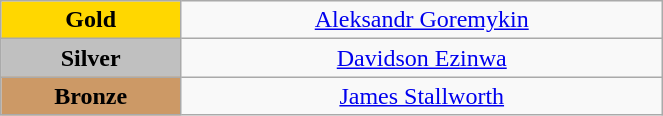<table class="wikitable" style="text-align:center; " width="35%">
<tr>
<td bgcolor="gold"><strong>Gold</strong></td>
<td><a href='#'>Aleksandr Goremykin</a><br>  <small><em></em></small></td>
</tr>
<tr>
<td bgcolor="silver"><strong>Silver</strong></td>
<td><a href='#'>Davidson Ezinwa</a><br>  <small><em></em></small></td>
</tr>
<tr>
<td bgcolor="CC9966"><strong>Bronze</strong></td>
<td><a href='#'>James Stallworth</a><br>  <small><em></em></small></td>
</tr>
</table>
